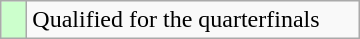<table class=wikitable width=240>
<tr>
<td width=10px style="background-color:#ccffcc;"></td>
<td>Qualified for the quarterfinals</td>
</tr>
</table>
